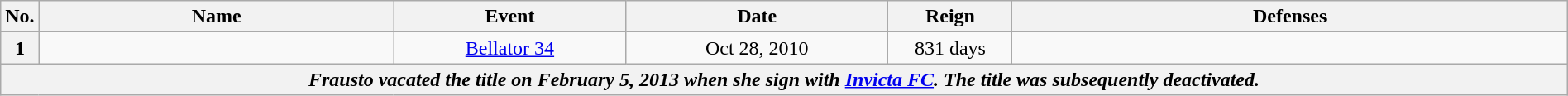<table class="wikitable" width=100% style="text-align: center;">
<tr>
<th width=1%>No.</th>
<th width=23%>Name</th>
<th width=15%>Event</th>
<th width=17%>Date</th>
<th width=8%>Reign</th>
<th width=36%>Defenses</th>
</tr>
<tr>
<th>1</th>
<td align=left><br></td>
<td><a href='#'>Bellator 34</a><br></td>
<td>Oct 28, 2010</td>
<td>831 days</td>
<td></td>
</tr>
<tr>
<th colspan=6><em>Frausto vacated the title on February 5, 2013 when she sign with <a href='#'>Invicta FC</a>. The title was subsequently deactivated.</em></th>
</tr>
</table>
